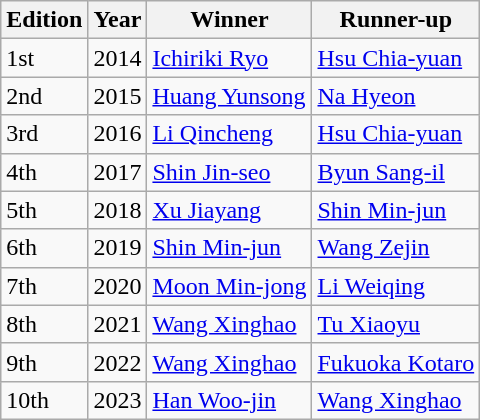<table class="wikitable sortable">
<tr>
<th>Edition</th>
<th>Year</th>
<th>Winner</th>
<th>Runner-up</th>
</tr>
<tr>
<td>1st</td>
<td>2014</td>
<td> <a href='#'>Ichiriki Ryo</a></td>
<td> <a href='#'>Hsu Chia-yuan</a></td>
</tr>
<tr>
<td>2nd</td>
<td>2015</td>
<td> <a href='#'>Huang Yunsong</a></td>
<td> <a href='#'>Na Hyeon</a></td>
</tr>
<tr>
<td>3rd</td>
<td>2016</td>
<td> <a href='#'>Li Qincheng</a></td>
<td> <a href='#'>Hsu Chia-yuan</a></td>
</tr>
<tr>
<td>4th</td>
<td>2017</td>
<td> <a href='#'>Shin Jin-seo</a></td>
<td> <a href='#'>Byun Sang-il</a></td>
</tr>
<tr>
<td>5th</td>
<td>2018</td>
<td> <a href='#'>Xu Jiayang</a></td>
<td> <a href='#'>Shin Min-jun</a></td>
</tr>
<tr>
<td>6th</td>
<td>2019</td>
<td> <a href='#'>Shin Min-jun</a></td>
<td> <a href='#'>Wang Zejin</a></td>
</tr>
<tr>
<td>7th</td>
<td>2020</td>
<td> <a href='#'>Moon Min-jong</a></td>
<td> <a href='#'>Li Weiqing</a></td>
</tr>
<tr>
<td>8th</td>
<td>2021</td>
<td> <a href='#'>Wang Xinghao</a></td>
<td> <a href='#'>Tu Xiaoyu</a></td>
</tr>
<tr>
<td>9th</td>
<td>2022</td>
<td> <a href='#'>Wang Xinghao</a></td>
<td> <a href='#'>Fukuoka Kotaro</a></td>
</tr>
<tr>
<td>10th</td>
<td>2023</td>
<td> <a href='#'>Han Woo-jin</a></td>
<td> <a href='#'>Wang Xinghao</a></td>
</tr>
</table>
